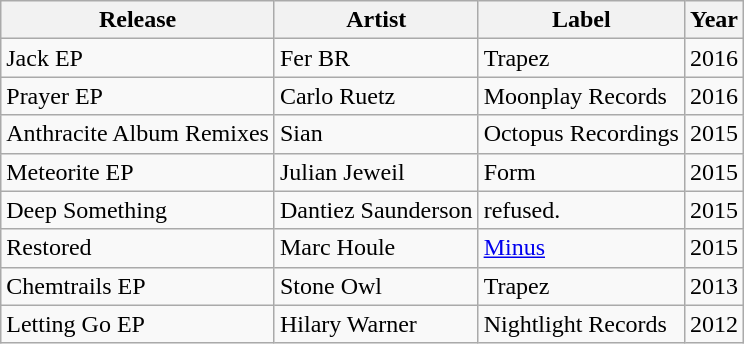<table class="wikitable">
<tr>
<th>Release</th>
<th>Artist</th>
<th>Label</th>
<th>Year</th>
</tr>
<tr>
<td>Jack EP</td>
<td>Fer BR</td>
<td>Trapez</td>
<td>2016</td>
</tr>
<tr>
<td>Prayer EP</td>
<td>Carlo Ruetz</td>
<td>Moonplay Records</td>
<td>2016</td>
</tr>
<tr>
<td>Anthracite Album Remixes</td>
<td>Sian</td>
<td>Octopus Recordings</td>
<td>2015</td>
</tr>
<tr>
<td>Meteorite EP</td>
<td>Julian Jeweil</td>
<td>Form</td>
<td>2015</td>
</tr>
<tr>
<td>Deep Something</td>
<td>Dantiez Saunderson</td>
<td>refused.</td>
<td>2015</td>
</tr>
<tr>
<td>Restored</td>
<td>Marc Houle</td>
<td><a href='#'>Minus</a></td>
<td>2015</td>
</tr>
<tr>
<td>Chemtrails EP</td>
<td>Stone Owl</td>
<td>Trapez</td>
<td>2013</td>
</tr>
<tr>
<td>Letting Go EP</td>
<td>Hilary Warner</td>
<td>Nightlight Records</td>
<td>2012</td>
</tr>
</table>
